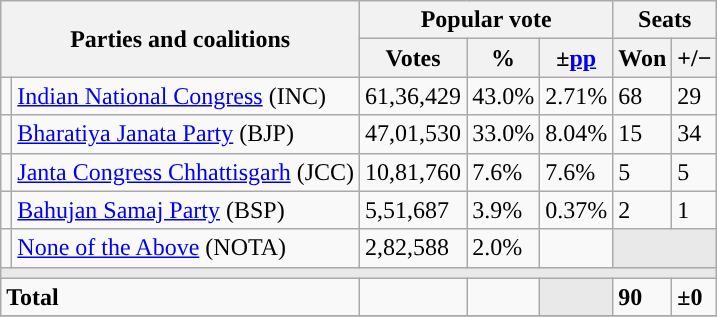<table class="wikitable">
<tr>
<th colspan="2" rowspan="2">Parties and coalitions</th>
<th colspan="3">Popular vote</th>
<th colspan="2">Seats</th>
</tr>
<tr>
<th>Votes</th>
<th>%</th>
<th>±<a href='#'>pp</a></th>
<th>Won</th>
<th><strong>+/−</strong></th>
</tr>
<tr>
<td></td>
<td><a href='#'>Indian National Congress</a> (INC)</td>
<td>61,36,429</td>
<td>43.0%</td>
<td>2.71%</td>
<td>68</td>
<td>29</td>
</tr>
<tr>
<td></td>
<td><a href='#'>Bharatiya Janata Party</a> (BJP)</td>
<td>47,01,530</td>
<td>33.0%</td>
<td>8.04%</td>
<td>15</td>
<td>34</td>
</tr>
<tr>
<td></td>
<td><a href='#'>Janta Congress Chhattisgarh</a> (JCC)</td>
<td>10,81,760</td>
<td>7.6%</td>
<td> 7.6%</td>
<td>5</td>
<td> 5</td>
</tr>
<tr>
<td></td>
<td><a href='#'>Bahujan Samaj Party</a> (BSP)</td>
<td>5,51,687</td>
<td>3.9%</td>
<td>0.37%</td>
<td>2</td>
<td>1</td>
</tr>
<tr>
<td></td>
<td><a href='#'>None of the Above</a> (NOTA)</td>
<td>2,82,588</td>
<td>2.0%</td>
<td></td>
<td colspan="2" bgcolor="#E9E9E9"></td>
</tr>
<tr>
<td colspan="7" bgcolor="#E9E9E9"></td>
</tr>
<tr style="font-weight:bold;">
<td align="left" colspan="2">Total</td>
<td></td>
<td></td>
<td bgcolor="#E9E9E9"></td>
<td>90</td>
<td>±0</td>
</tr>
<tr>
</tr>
</table>
